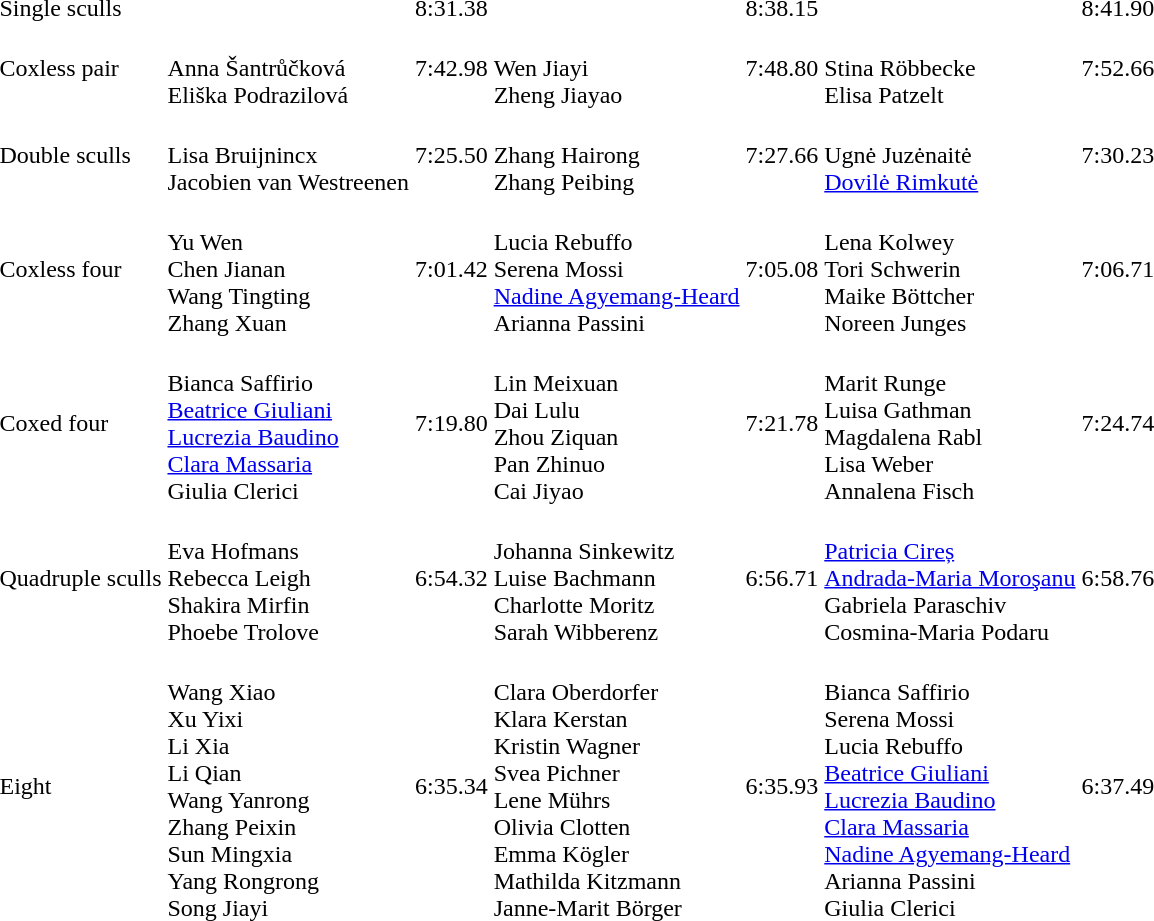<table>
<tr>
<td>Single sculls</td>
<td></td>
<td>8:31.38</td>
<td></td>
<td>8:38.15</td>
<td></td>
<td>8:41.90</td>
</tr>
<tr>
<td>Coxless pair</td>
<td><br>Anna Šantrůčková<br>Eliška Podrazilová</td>
<td>7:42.98</td>
<td><br>Wen Jiayi<br>Zheng Jiayao</td>
<td>7:48.80</td>
<td><br>Stina Röbbecke<br>Elisa Patzelt</td>
<td>7:52.66</td>
</tr>
<tr>
<td>Double sculls</td>
<td><br>Lisa Bruijnincx<br>Jacobien van Westreenen</td>
<td>7:25.50</td>
<td><br>Zhang Hairong<br>Zhang Peibing</td>
<td>7:27.66</td>
<td><br>Ugnė Juzėnaitė<br><a href='#'>Dovilė Rimkutė</a></td>
<td>7:30.23</td>
</tr>
<tr>
<td>Coxless four</td>
<td><br>Yu Wen<br>Chen Jianan<br>Wang Tingting<br>Zhang Xuan</td>
<td>7:01.42</td>
<td><br>Lucia Rebuffo<br>Serena Mossi<br><a href='#'>Nadine Agyemang-Heard</a><br>Arianna Passini</td>
<td>7:05.08</td>
<td><br>Lena Kolwey<br>Tori Schwerin<br>Maike Böttcher<br>Noreen Junges</td>
<td>7:06.71</td>
</tr>
<tr>
<td>Coxed four</td>
<td><br>Bianca Saffirio<br><a href='#'>Beatrice Giuliani</a><br><a href='#'>Lucrezia Baudino</a><br><a href='#'>Clara Massaria</a><br>Giulia Clerici</td>
<td>7:19.80</td>
<td><br>Lin Meixuan<br>Dai Lulu<br>Zhou Ziquan<br>Pan Zhinuo<br>Cai Jiyao</td>
<td>7:21.78</td>
<td><br>Marit Runge<br>Luisa Gathman<br>Magdalena Rabl<br>Lisa Weber<br>Annalena Fisch</td>
<td>7:24.74</td>
</tr>
<tr>
<td>Quadruple sculls</td>
<td><br>Eva Hofmans<br>Rebecca Leigh<br>Shakira Mirfin<br>Phoebe Trolove</td>
<td>6:54.32</td>
<td><br>Johanna Sinkewitz<br>Luise Bachmann<br>Charlotte Moritz<br>Sarah Wibberenz</td>
<td>6:56.71</td>
<td><br><a href='#'>Patricia Cireș</a><br><a href='#'>Andrada-Maria Moroşanu</a><br>Gabriela Paraschiv<br>Cosmina-Maria Podaru</td>
<td>6:58.76</td>
</tr>
<tr>
<td>Eight</td>
<td><br>Wang Xiao<br>Xu Yixi<br>Li Xia<br>Li Qian<br>Wang Yanrong<br>Zhang Peixin<br>Sun Mingxia<br>Yang Rongrong<br>Song Jiayi</td>
<td>6:35.34</td>
<td><br>Clara Oberdorfer<br>Klara Kerstan<br>Kristin Wagner<br>Svea Pichner<br>Lene Mührs<br>Olivia Clotten<br>Emma Kögler<br>Mathilda Kitzmann<br>Janne-Marit Börger</td>
<td>6:35.93</td>
<td><br>Bianca Saffirio<br>Serena Mossi<br>Lucia Rebuffo<br><a href='#'>Beatrice Giuliani</a><br><a href='#'>Lucrezia Baudino</a><br><a href='#'>Clara Massaria</a><br><a href='#'>Nadine Agyemang-Heard</a><br>Arianna Passini<br>Giulia Clerici</td>
<td>6:37.49</td>
</tr>
<tr>
</tr>
</table>
